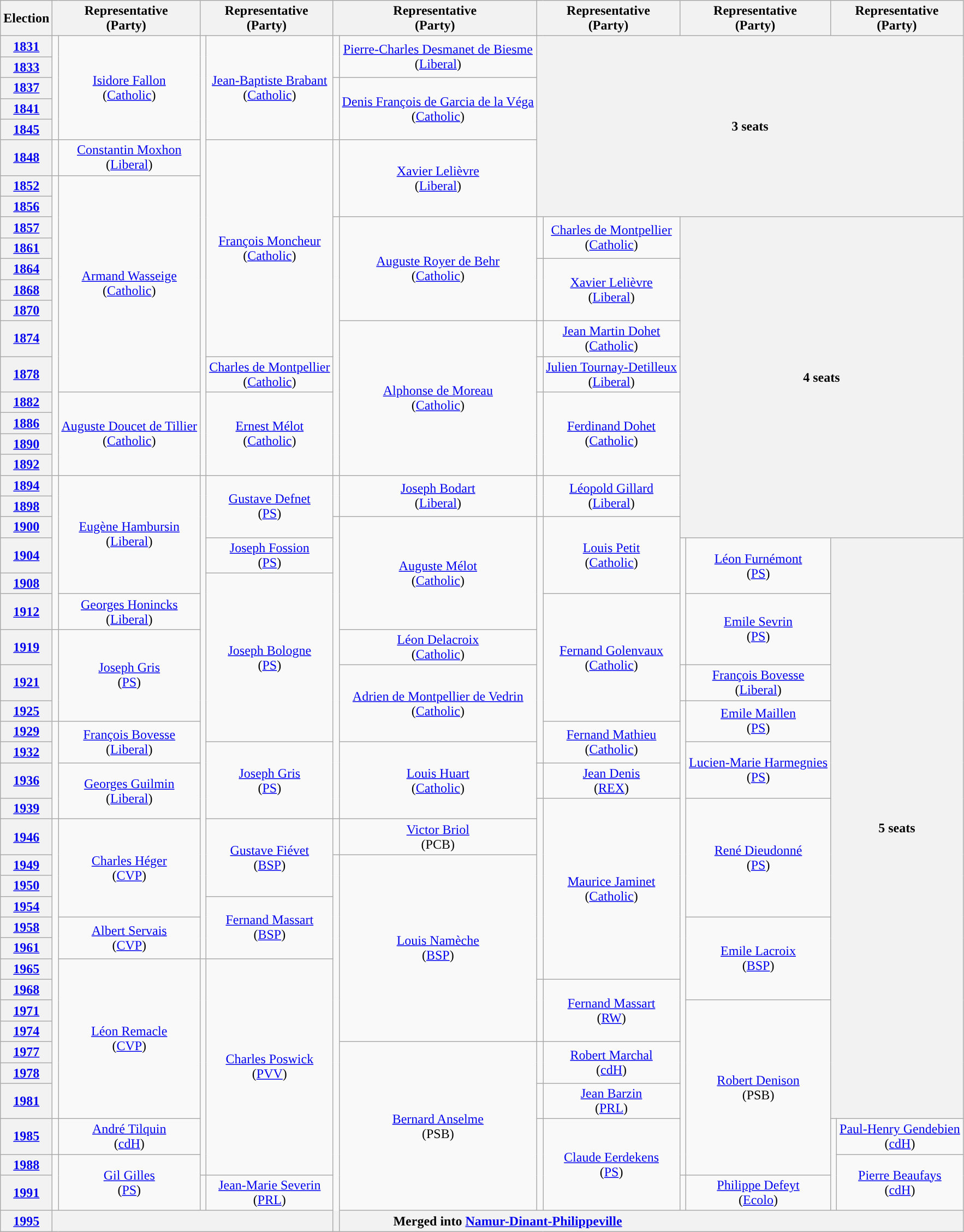<table class="wikitable" style="text-align:center">
<tr>
<th>Election</th>
<th colspan=2>Representative<br>(Party)</th>
<th colspan=2>Representative<br>(Party)</th>
<th colspan=2>Representative<br>(Party)</th>
<th colspan=2>Representative<br>(Party)</th>
<th colspan=2>Representative<br>(Party)</th>
<th colspan=2>Representative<br>(Party)</th>
</tr>
<tr>
<th><a href='#'>1831</a></th>
<td rowspan=5; style="background-color: "></td>
<td rowspan=5><a href='#'>Isidore Fallon</a><br>(<a href='#'>Catholic</a>)</td>
<td rowspan=19; style="background-color: "></td>
<td rowspan=5><a href='#'>Jean-Baptiste Brabant</a><br>(<a href='#'>Catholic</a>)</td>
<td rowspan=2; style="background-color: "></td>
<td rowspan=2><a href='#'>Pierre-Charles Desmanet de Biesme</a><br>(<a href='#'>Liberal</a>)</td>
<th colspan=6; rowspan=8>3 seats</th>
</tr>
<tr>
<th><a href='#'>1833</a></th>
</tr>
<tr>
<th><a href='#'>1837</a></th>
<td rowspan=3; style="background-color: "></td>
<td rowspan=3><a href='#'>Denis François de Garcia de la Véga</a><br>(<a href='#'>Catholic</a>)</td>
</tr>
<tr>
<th><a href='#'>1841</a></th>
</tr>
<tr>
<th><a href='#'>1845</a></th>
</tr>
<tr>
<th><a href='#'>1848</a></th>
<td rowspan=1; style="background-color: "></td>
<td rowspan=1><a href='#'>Constantin Moxhon</a><br>(<a href='#'>Liberal</a>)</td>
<td rowspan=9><a href='#'>François Moncheur</a><br>(<a href='#'>Catholic</a>)</td>
<td rowspan=3; style="background-color: "></td>
<td rowspan=3><a href='#'>Xavier Lelièvre</a><br>(<a href='#'>Liberal</a>)</td>
</tr>
<tr>
<th><a href='#'>1852</a></th>
<td rowspan=13; style="background-color: "></td>
<td rowspan=9><a href='#'>Armand Wasseige</a><br>(<a href='#'>Catholic</a>)</td>
</tr>
<tr>
<th><a href='#'>1856</a></th>
</tr>
<tr>
<th><a href='#'>1857</a></th>
<td rowspan=11; style="background-color: "></td>
<td rowspan=5><a href='#'>Auguste Royer de Behr</a><br>(<a href='#'>Catholic</a>)</td>
<td rowspan=2; style="background-color: "></td>
<td rowspan=2><a href='#'>Charles de Montpellier</a><br>(<a href='#'>Catholic</a>)</td>
<th colspan=4; rowspan=14>4 seats</th>
</tr>
<tr>
<th><a href='#'>1861</a></th>
</tr>
<tr>
<th><a href='#'>1864</a></th>
<td rowspan=3; style="background-color: "></td>
<td rowspan=3><a href='#'>Xavier Lelièvre</a><br>(<a href='#'>Liberal</a>)</td>
</tr>
<tr>
<th><a href='#'>1868</a></th>
</tr>
<tr>
<th><a href='#'>1870</a></th>
</tr>
<tr>
<th><a href='#'>1874</a></th>
<td rowspan=6><a href='#'>Alphonse de Moreau</a><br>(<a href='#'>Catholic</a>)</td>
<td rowspan=1; style="background-color: "></td>
<td rowspan=1><a href='#'>Jean Martin Dohet</a><br>(<a href='#'>Catholic</a>)</td>
</tr>
<tr>
<th><a href='#'>1878</a></th>
<td rowspan=1><a href='#'>Charles de Montpellier</a><br>(<a href='#'>Catholic</a>)</td>
<td rowspan=1; style="background-color: "></td>
<td rowspan=1><a href='#'>Julien Tournay-Detilleux</a><br>(<a href='#'>Liberal</a>)</td>
</tr>
<tr>
<th><a href='#'>1882</a></th>
<td rowspan=4><a href='#'>Auguste Doucet de Tillier</a><br>(<a href='#'>Catholic</a>)</td>
<td rowspan=4><a href='#'>Ernest Mélot</a><br>(<a href='#'>Catholic</a>)</td>
<td rowspan=4; style="background-color: "></td>
<td rowspan=4><a href='#'>Ferdinand Dohet</a><br>(<a href='#'>Catholic</a>)</td>
</tr>
<tr>
<th><a href='#'>1886</a></th>
</tr>
<tr>
<th><a href='#'>1890</a></th>
</tr>
<tr>
<th><a href='#'>1892</a></th>
</tr>
<tr>
<th><a href='#'>1894</a></th>
<td rowspan=6; style="background-color: "></td>
<td rowspan=5><a href='#'>Eugène Hambursin</a><br>(<a href='#'>Liberal</a>)</td>
<td rowspan=19; style="background-color: "></td>
<td rowspan=3><a href='#'>Gustave Defnet</a><br>(<a href='#'>PS</a>)</td>
<td rowspan=2; style="background-color: "></td>
<td rowspan=2><a href='#'>Joseph Bodart</a><br>(<a href='#'>Liberal</a>)</td>
<td rowspan=2; style="background-color: "></td>
<td rowspan=2><a href='#'>Léopold Gillard</a><br>(<a href='#'>Liberal</a>)</td>
</tr>
<tr>
<th><a href='#'>1898</a></th>
</tr>
<tr>
<th><a href='#'>1900</a></th>
<td rowspan=11; style="background-color: "></td>
<td rowspan=4><a href='#'>Auguste Mélot</a><br>(<a href='#'>Catholic</a>)</td>
<td rowspan=9; style="background-color: "></td>
<td rowspan=3><a href='#'>Louis Petit</a><br>(<a href='#'>Catholic</a>)</td>
</tr>
<tr>
<th><a href='#'>1904</a></th>
<td rowspan=1><a href='#'>Joseph Fossion</a><br>(<a href='#'>PS</a>)</td>
<td rowspan=4; style="background-color: "></td>
<td rowspan=2><a href='#'>Léon Furnémont</a><br>(<a href='#'>PS</a>)</td>
<th colspan=2; rowspan=23>5 seats</th>
</tr>
<tr>
<th><a href='#'>1908</a></th>
<td rowspan=6><a href='#'>Joseph Bologne</a><br>(<a href='#'>PS</a>)</td>
</tr>
<tr>
<th><a href='#'>1912</a></th>
<td rowspan=1><a href='#'>Georges Honincks</a><br>(<a href='#'>Liberal</a>)</td>
<td rowspan=4><a href='#'>Fernand Golenvaux</a><br>(<a href='#'>Catholic</a>)</td>
<td rowspan=2><a href='#'>Emile Sevrin</a><br>(<a href='#'>PS</a>)</td>
</tr>
<tr>
<th><a href='#'>1919</a></th>
<td rowspan=3; style="background-color: "></td>
<td rowspan=3><a href='#'>Joseph Gris</a><br>(<a href='#'>PS</a>)</td>
<td rowspan=1><a href='#'>Léon Delacroix</a><br>(<a href='#'>Catholic</a>)</td>
</tr>
<tr>
<th><a href='#'>1921</a></th>
<td rowspan=3><a href='#'>Adrien de Montpellier de Vedrin</a><br>(<a href='#'>Catholic</a>)</td>
<td rowspan=1; style="background-color: "></td>
<td rowspan=1><a href='#'>François Bovesse</a><br>(<a href='#'>Liberal</a>)</td>
</tr>
<tr>
<th><a href='#'>1925</a></th>
<td rowspan=20; style="background-color: "></td>
<td rowspan=2><a href='#'>Emile Maillen</a><br>(<a href='#'>PS</a>)</td>
</tr>
<tr>
<th><a href='#'>1929</a></th>
<td rowspan=4; style="background-color: "></td>
<td rowspan=2><a href='#'>François Bovesse</a><br>(<a href='#'>Liberal</a>)</td>
<td rowspan=2><a href='#'>Fernand Mathieu</a><br>(<a href='#'>Catholic</a>)</td>
</tr>
<tr>
<th><a href='#'>1932</a></th>
<td rowspan=3><a href='#'>Joseph Gris</a><br>(<a href='#'>PS</a>)</td>
<td rowspan=3><a href='#'>Louis Huart</a><br>(<a href='#'>Catholic</a>)</td>
<td rowspan=2><a href='#'>Lucien-Marie Harmegnies</a><br>(<a href='#'>PS</a>)</td>
</tr>
<tr>
<th><a href='#'>1936</a></th>
<td rowspan=2><a href='#'>Georges Guilmin</a><br>(<a href='#'>Liberal</a>)</td>
<td rowspan=1; style="background-color: "></td>
<td rowspan=1><a href='#'>Jean Denis</a><br>(<a href='#'>REX</a>)</td>
</tr>
<tr>
<th><a href='#'>1939</a></th>
<td rowspan=8; style="background-color: "></td>
<td rowspan=8><a href='#'>Maurice Jaminet</a><br>(<a href='#'>Catholic</a>)</td>
<td rowspan=5><a href='#'>René Dieudonné</a><br>(<a href='#'>PS</a>)</td>
</tr>
<tr>
<th><a href='#'>1946</a></th>
<td rowspan=13; style="background-color: "></td>
<td rowspan=4><a href='#'>Charles Héger</a><br>(<a href='#'>CVP</a>)</td>
<td rowspan=3><a href='#'>Gustave Fiévet</a><br>(<a href='#'>BSP</a>)</td>
<td rowspan=1; style="background-color: "></td>
<td rowspan=1><a href='#'>Victor Briol</a><br>(PCB)</td>
</tr>
<tr>
<th><a href='#'>1949</a></th>
<td rowspan=16; style="background-color: "></td>
<td rowspan=9><a href='#'>Louis Namèche</a><br>(<a href='#'>BSP</a>)</td>
</tr>
<tr>
<th><a href='#'>1950</a></th>
</tr>
<tr>
<th><a href='#'>1954</a></th>
<td rowspan=3><a href='#'>Fernand Massart</a><br>(<a href='#'>BSP</a>)</td>
</tr>
<tr>
<th><a href='#'>1958</a></th>
<td rowspan=2><a href='#'>Albert Servais</a><br>(<a href='#'>CVP</a>)</td>
<td rowspan=4><a href='#'>Emile Lacroix</a><br>(<a href='#'>BSP</a>)</td>
</tr>
<tr>
<th><a href='#'>1961</a></th>
</tr>
<tr>
<th><a href='#'>1965</a></th>
<td rowspan=7><a href='#'>Léon Remacle</a><br>(<a href='#'>CVP</a>)</td>
<td rowspan=9; style="background-color: "></td>
<td rowspan=9><a href='#'>Charles Poswick</a><br>(<a href='#'>PVV</a>)</td>
</tr>
<tr>
<th><a href='#'>1968</a></th>
<td rowspan=3; style="background-color: "></td>
<td rowspan=3><a href='#'>Fernand Massart</a><br>(<a href='#'>RW</a>)</td>
</tr>
<tr>
<th><a href='#'>1971</a></th>
<td rowspan=7><a href='#'>Robert Denison</a><br>(PSB)</td>
</tr>
<tr>
<th><a href='#'>1974</a></th>
</tr>
<tr>
<th><a href='#'>1977</a></th>
<td rowspan=6><a href='#'>Bernard Anselme</a><br>(PSB)</td>
<td rowspan=2; style="background-color: "></td>
<td rowspan=2><a href='#'>Robert Marchal</a><br>(<a href='#'>cdH</a>)</td>
</tr>
<tr>
<th><a href='#'>1978</a></th>
</tr>
<tr>
<th><a href='#'>1981</a></th>
<td rowspan=1; style="background-color: "></td>
<td rowspan=1><a href='#'>Jean Barzin</a><br>(<a href='#'>PRL</a>)</td>
</tr>
<tr>
<th><a href='#'>1985</a></th>
<td rowspan=1; style="background-color: "></td>
<td rowspan=1><a href='#'>André Tilquin</a><br>(<a href='#'>cdH</a>)</td>
<td rowspan=3; style="background-color: "></td>
<td rowspan=3><a href='#'>Claude Eerdekens</a><br>(<a href='#'>PS</a>)</td>
<td rowspan=3; style="background-color: "></td>
<td rowspan=1><a href='#'>Paul-Henry Gendebien</a><br>(<a href='#'>cdH</a>)</td>
</tr>
<tr>
<th><a href='#'>1988</a></th>
<td rowspan=2; style="background-color: "></td>
<td rowspan=2><a href='#'>Gil Gilles</a><br>(<a href='#'>PS</a>)</td>
<td rowspan=2><a href='#'>Pierre Beaufays</a><br>(<a href='#'>cdH</a>)</td>
</tr>
<tr>
<th><a href='#'>1991</a></th>
<td rowspan=1; style="background-color: "></td>
<td rowspan=1><a href='#'>Jean-Marie Severin</a><br>(<a href='#'>PRL</a>)</td>
<td rowspan=1; style="background-color: "></td>
<td rowspan=1><a href='#'>Philippe Defeyt</a><br>(<a href='#'>Ecolo</a>)</td>
</tr>
<tr>
<th><a href='#'>1995</a></th>
<th colspan=12>Merged into <a href='#'>Namur-Dinant-Philippeville</a></th>
</tr>
</table>
